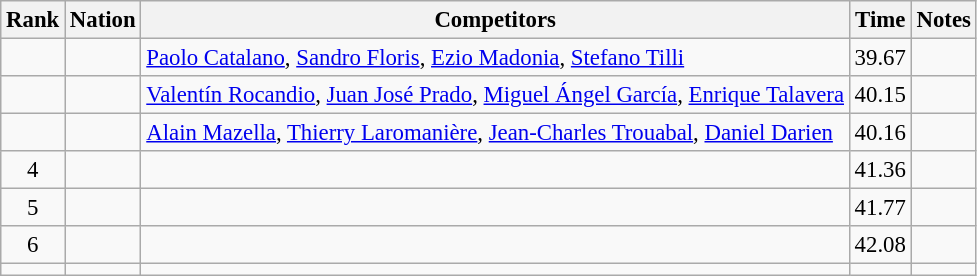<table class="wikitable sortable" style="text-align:center; font-size:95%">
<tr>
<th>Rank</th>
<th>Nation</th>
<th>Competitors</th>
<th>Time</th>
<th>Notes</th>
</tr>
<tr>
<td></td>
<td align=left></td>
<td align=left><a href='#'>Paolo Catalano</a>, <a href='#'>Sandro Floris</a>, <a href='#'>Ezio Madonia</a>, <a href='#'>Stefano Tilli</a></td>
<td>39.67</td>
<td></td>
</tr>
<tr>
<td></td>
<td align=left></td>
<td align=left><a href='#'>Valentín Rocandio</a>, <a href='#'>Juan José Prado</a>, <a href='#'>Miguel Ángel García</a>, <a href='#'>Enrique Talavera</a></td>
<td>40.15</td>
<td></td>
</tr>
<tr>
<td></td>
<td align=left></td>
<td align=left><a href='#'>Alain Mazella</a>, <a href='#'>Thierry Laromanière</a>, <a href='#'>Jean-Charles Trouabal</a>, <a href='#'>Daniel Darien</a></td>
<td>40.16</td>
<td></td>
</tr>
<tr>
<td>4</td>
<td align=left></td>
<td align=left></td>
<td>41.36</td>
<td></td>
</tr>
<tr>
<td>5</td>
<td align=left></td>
<td align=left></td>
<td>41.77</td>
<td></td>
</tr>
<tr>
<td>6</td>
<td align=left></td>
<td align=left></td>
<td>42.08</td>
<td></td>
</tr>
<tr>
<td></td>
<td align=left></td>
<td align=left></td>
<td></td>
<td></td>
</tr>
</table>
